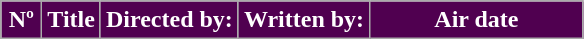<table class=wikitable style="background:#FFFFFF">
<tr style="color:#FFFFFF">
<th style="background:#500050; width:20px">Nº</th>
<th style="background:#500050">Title</th>
<th style="background:#500050">Directed by:</th>
<th style="background:#500050">Written by:</th>
<th style="background:#500050; width:135px">Air date<br>








</th>
</tr>
</table>
